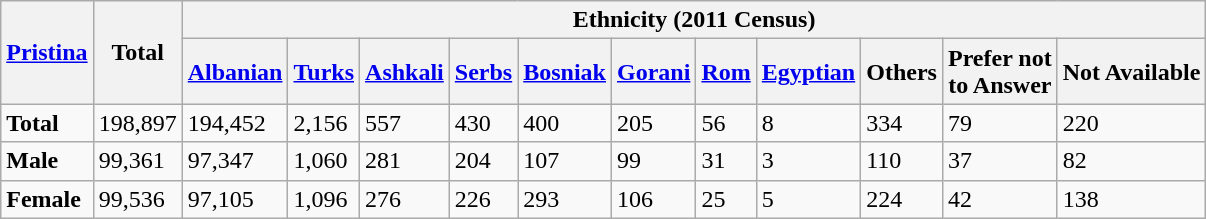<table class="wikitable">
<tr>
<th scope="col" rowspan="2"><a href='#'>Pristina</a></th>
<th scope="col" rowspan="2">Total</th>
<th scope="col" colspan="11">Ethnicity (2011 Census)</th>
</tr>
<tr style="text-align:center; background:#f0f0f0;">
<th scope="col"><a href='#'>Albanian</a></th>
<th scope="col"><a href='#'>Turks</a></th>
<th scope="col"><a href='#'>Ashkali</a></th>
<th scope="col"><a href='#'>Serbs</a></th>
<th scope="col"><a href='#'>Bosniak</a></th>
<th scope="col"><a href='#'>Gorani</a></th>
<th scope="col"><a href='#'>Rom</a></th>
<th scope="col"><a href='#'>Egyptian</a></th>
<th scope="col">Others</th>
<th scope="col">Prefer not<br>to Answer</th>
<th scope="col">Not Available</th>
</tr>
<tr>
<td><strong>Total</strong></td>
<td>198,897</td>
<td>194,452</td>
<td>2,156</td>
<td>557</td>
<td>430</td>
<td>400</td>
<td>205</td>
<td>56</td>
<td>8</td>
<td>334</td>
<td>79</td>
<td>220</td>
</tr>
<tr>
<td><strong>Male</strong></td>
<td>99,361</td>
<td>97,347</td>
<td>1,060</td>
<td>281</td>
<td>204</td>
<td>107</td>
<td>99</td>
<td>31</td>
<td>3</td>
<td>110</td>
<td>37</td>
<td>82</td>
</tr>
<tr>
<td><strong>Female</strong></td>
<td>99,536</td>
<td>97,105</td>
<td>1,096</td>
<td>276</td>
<td>226</td>
<td>293</td>
<td>106</td>
<td>25</td>
<td>5</td>
<td>224</td>
<td>42</td>
<td>138</td>
</tr>
</table>
